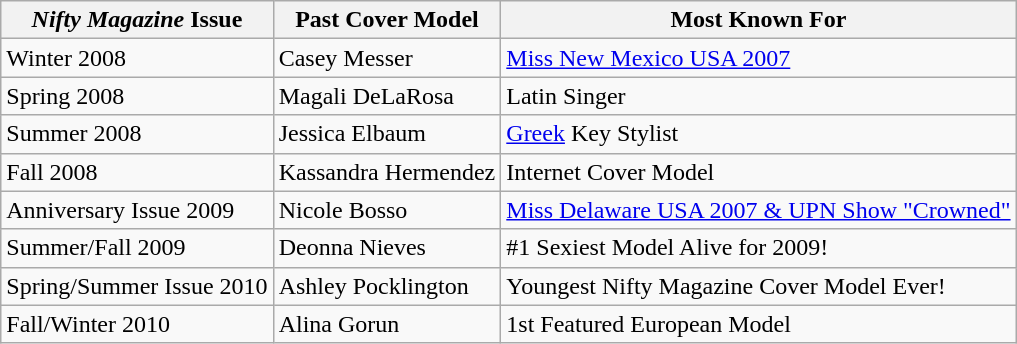<table class="wikitable">
<tr>
<th><em>Nifty Magazine</em> Issue</th>
<th>Past Cover Model</th>
<th>Most Known For</th>
</tr>
<tr>
<td>Winter 2008</td>
<td>Casey Messer</td>
<td><a href='#'>Miss New Mexico USA 2007</a></td>
</tr>
<tr>
<td>Spring 2008</td>
<td>Magali DeLaRosa</td>
<td>Latin Singer</td>
</tr>
<tr>
<td>Summer 2008</td>
<td>Jessica Elbaum</td>
<td><a href='#'>Greek</a> Key Stylist</td>
</tr>
<tr>
<td>Fall 2008</td>
<td>Kassandra Hermendez</td>
<td>Internet Cover Model</td>
</tr>
<tr>
<td>Anniversary Issue 2009</td>
<td>Nicole Bosso</td>
<td><a href='#'>Miss Delaware USA 2007 & UPN Show "Crowned"</a></td>
</tr>
<tr>
<td>Summer/Fall 2009</td>
<td>Deonna Nieves</td>
<td>#1 Sexiest Model Alive for 2009!</td>
</tr>
<tr>
<td>Spring/Summer Issue 2010</td>
<td>Ashley Pocklington</td>
<td>Youngest Nifty Magazine Cover Model Ever!</td>
</tr>
<tr>
<td>Fall/Winter 2010</td>
<td>Alina Gorun</td>
<td>1st Featured European Model</td>
</tr>
</table>
